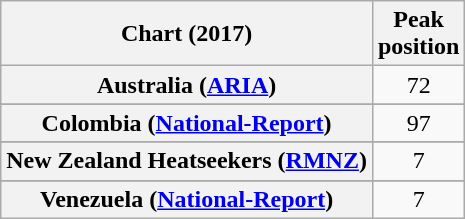<table class="wikitable sortable plainrowheaders" style="text-align:center">
<tr>
<th scope="col">Chart (2017)</th>
<th scope="col">Peak<br> position</th>
</tr>
<tr>
<th scope="row">Australia (<a href='#'>ARIA</a>)</th>
<td>72</td>
</tr>
<tr>
</tr>
<tr>
<th scope="row">Colombia (<a href='#'>National-Report</a>)</th>
<td>97</td>
</tr>
<tr>
</tr>
<tr>
<th scope="row">New Zealand Heatseekers (<a href='#'>RMNZ</a>)</th>
<td>7</td>
</tr>
<tr>
</tr>
<tr>
</tr>
<tr>
<th scope="row">Venezuela (<a href='#'>National-Report</a>)</th>
<td>7</td>
</tr>
</table>
